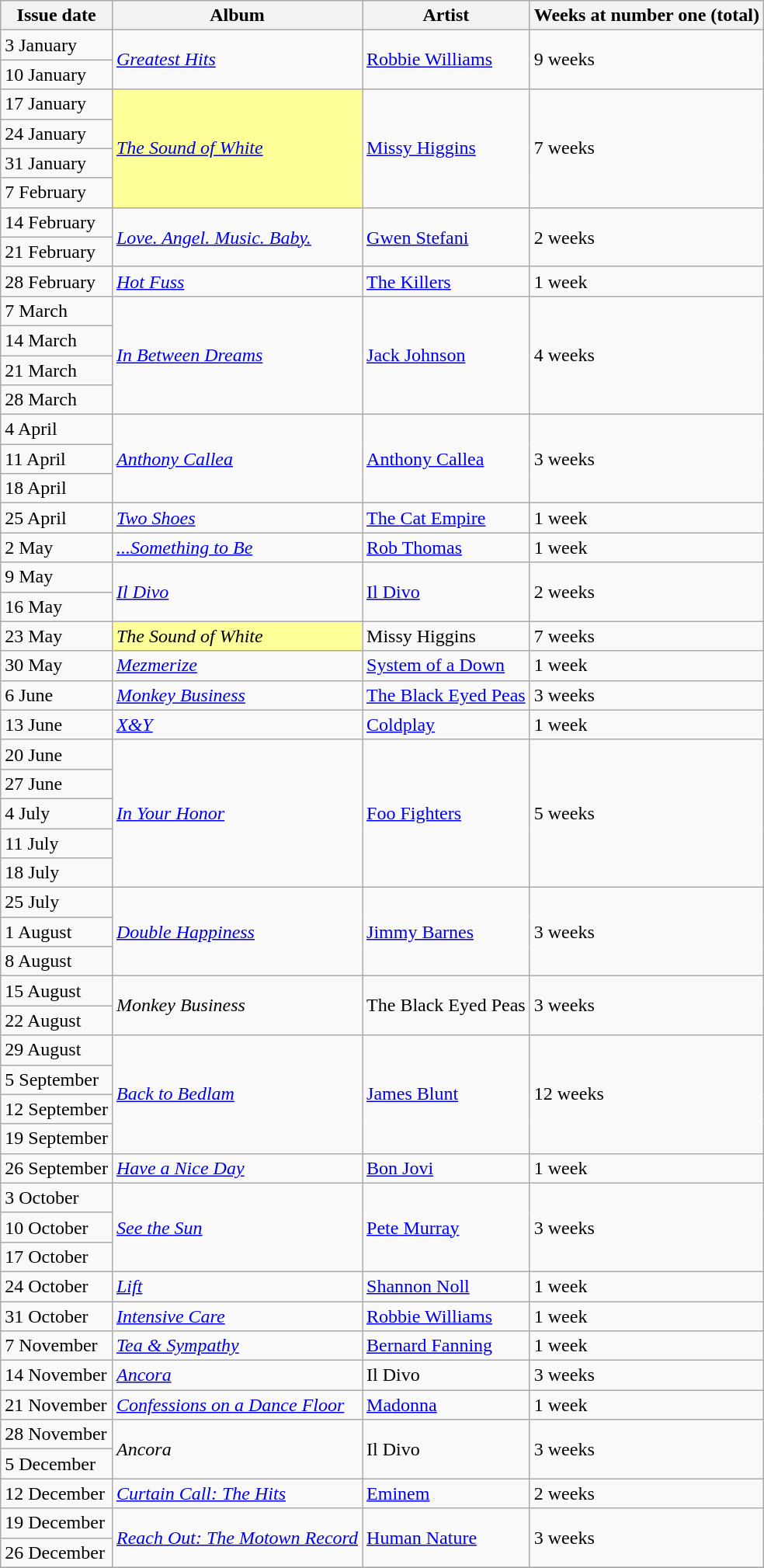<table class=wikitable>
<tr>
<th>Issue date</th>
<th>Album</th>
<th>Artist</th>
<th>Weeks at number one (total)</th>
</tr>
<tr>
<td>3 January</td>
<td rowspan="2"><em><a href='#'>Greatest Hits</a></em></td>
<td rowspan="2"><a href='#'>Robbie Williams</a></td>
<td rowspan="2">9 weeks</td>
</tr>
<tr>
<td>10 January</td>
</tr>
<tr>
<td>17 January</td>
<td bgcolor=#FFFF99 rowspan="4"><em><a href='#'>The Sound of White</a></em></td>
<td rowspan="4"><a href='#'>Missy Higgins</a></td>
<td rowspan="4">7 weeks</td>
</tr>
<tr>
<td>24 January</td>
</tr>
<tr>
<td>31 January</td>
</tr>
<tr>
<td>7 February</td>
</tr>
<tr>
<td>14 February</td>
<td rowspan="2"><em><a href='#'>Love. Angel. Music. Baby.</a></em></td>
<td rowspan="2"><a href='#'>Gwen Stefani</a></td>
<td rowspan="2">2 weeks</td>
</tr>
<tr>
<td>21 February</td>
</tr>
<tr>
<td>28 February</td>
<td><em><a href='#'>Hot Fuss</a></em></td>
<td><a href='#'>The Killers</a></td>
<td>1 week</td>
</tr>
<tr>
<td>7 March</td>
<td rowspan="4"><em><a href='#'>In Between Dreams</a></em></td>
<td rowspan="4"><a href='#'>Jack Johnson</a></td>
<td rowspan="4">4 weeks</td>
</tr>
<tr>
<td>14 March</td>
</tr>
<tr>
<td>21 March</td>
</tr>
<tr>
<td>28 March</td>
</tr>
<tr>
<td>4 April</td>
<td rowspan="3"><em><a href='#'>Anthony Callea</a></em></td>
<td rowspan="3"><a href='#'>Anthony Callea</a></td>
<td rowspan="3">3 weeks</td>
</tr>
<tr>
<td>11 April</td>
</tr>
<tr>
<td>18 April</td>
</tr>
<tr>
<td>25 April</td>
<td><em><a href='#'>Two Shoes</a></em></td>
<td><a href='#'>The Cat Empire</a></td>
<td>1 week</td>
</tr>
<tr>
<td>2 May</td>
<td><em><a href='#'>...Something to Be</a></em></td>
<td><a href='#'>Rob Thomas</a></td>
<td>1 week</td>
</tr>
<tr>
<td>9 May</td>
<td rowspan="2"><em><a href='#'>Il Divo</a></em></td>
<td rowspan="2"><a href='#'>Il Divo</a></td>
<td rowspan="2">2 weeks</td>
</tr>
<tr>
<td>16 May</td>
</tr>
<tr>
<td>23 May</td>
<td bgcolor=#FFFF99><em>The Sound of White</em></td>
<td>Missy Higgins</td>
<td>7 weeks</td>
</tr>
<tr>
<td>30 May</td>
<td><em><a href='#'>Mezmerize</a></em></td>
<td><a href='#'>System of a Down</a></td>
<td>1 week</td>
</tr>
<tr>
<td>6 June</td>
<td><em><a href='#'>Monkey Business</a></em></td>
<td><a href='#'>The Black Eyed Peas</a></td>
<td>3 weeks</td>
</tr>
<tr>
<td>13 June</td>
<td><em><a href='#'>X&Y</a></em></td>
<td><a href='#'>Coldplay</a></td>
<td>1 week</td>
</tr>
<tr>
<td>20 June</td>
<td rowspan="5"><em><a href='#'>In Your Honor</a></em></td>
<td rowspan="5"><a href='#'>Foo Fighters</a></td>
<td rowspan="5">5 weeks</td>
</tr>
<tr>
<td>27 June</td>
</tr>
<tr>
<td>4 July</td>
</tr>
<tr>
<td>11 July</td>
</tr>
<tr>
<td>18 July</td>
</tr>
<tr>
<td>25 July</td>
<td rowspan="3"><em><a href='#'>Double Happiness</a></em></td>
<td rowspan="3"><a href='#'>Jimmy Barnes</a></td>
<td rowspan="3">3 weeks</td>
</tr>
<tr>
<td>1 August</td>
</tr>
<tr>
<td>8 August</td>
</tr>
<tr>
<td>15 August</td>
<td rowspan="2"><em>Monkey Business</em></td>
<td rowspan="2">The Black Eyed Peas</td>
<td rowspan="2">3 weeks</td>
</tr>
<tr>
<td>22 August</td>
</tr>
<tr>
<td>29 August</td>
<td rowspan="4"><em><a href='#'>Back to Bedlam</a></em></td>
<td rowspan="4"><a href='#'>James Blunt</a></td>
<td rowspan="4">12 weeks</td>
</tr>
<tr>
<td>5 September</td>
</tr>
<tr>
<td>12 September</td>
</tr>
<tr>
<td>19 September</td>
</tr>
<tr>
<td>26 September</td>
<td><em><a href='#'>Have a Nice Day</a></em></td>
<td><a href='#'>Bon Jovi</a></td>
<td>1 week</td>
</tr>
<tr>
<td>3 October</td>
<td rowspan="3"><em><a href='#'>See the Sun</a></em></td>
<td rowspan="3"><a href='#'>Pete Murray</a></td>
<td rowspan="3">3 weeks</td>
</tr>
<tr>
<td>10 October</td>
</tr>
<tr>
<td>17 October</td>
</tr>
<tr>
<td>24 October</td>
<td><em><a href='#'>Lift</a></em></td>
<td><a href='#'>Shannon Noll</a></td>
<td>1 week</td>
</tr>
<tr>
<td>31 October</td>
<td><em><a href='#'>Intensive Care</a></em></td>
<td><a href='#'>Robbie Williams</a></td>
<td>1 week</td>
</tr>
<tr>
<td>7 November</td>
<td><em><a href='#'>Tea & Sympathy</a></em></td>
<td><a href='#'>Bernard Fanning</a></td>
<td>1 week</td>
</tr>
<tr>
<td>14 November</td>
<td><em><a href='#'>Ancora</a></em></td>
<td>Il Divo</td>
<td>3 weeks</td>
</tr>
<tr>
<td>21 November</td>
<td><em><a href='#'>Confessions on a Dance Floor</a></em></td>
<td><a href='#'>Madonna</a></td>
<td>1 week</td>
</tr>
<tr>
<td>28 November</td>
<td rowspan="2"><em>Ancora</em></td>
<td rowspan="2">Il Divo</td>
<td rowspan="2">3 weeks</td>
</tr>
<tr>
<td>5 December</td>
</tr>
<tr>
<td>12 December</td>
<td><em><a href='#'>Curtain Call: The Hits</a></em></td>
<td><a href='#'>Eminem</a></td>
<td>2 weeks</td>
</tr>
<tr>
<td>19 December</td>
<td rowspan="2"><em><a href='#'>Reach Out: The Motown Record</a></em></td>
<td rowspan="2"><a href='#'>Human Nature</a></td>
<td rowspan="2">3 weeks</td>
</tr>
<tr>
<td>26 December</td>
</tr>
<tr>
</tr>
</table>
